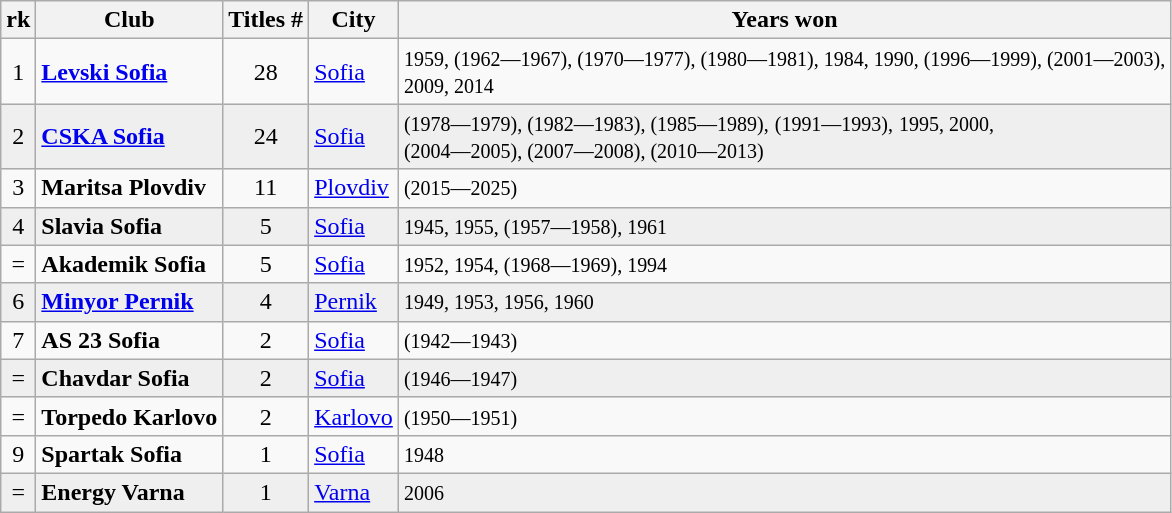<table class="wikitable">
<tr>
<th scope="col">rk</th>
<th scope="col">Club</th>
<th scope="col">Titles #</th>
<th scope="col">City</th>
<th scope="col">Years won</th>
</tr>
<tr>
<td align="center">1</td>
<td><strong><a href='#'>Levski Sofia</a></strong></td>
<td style="text-align:center;">28</td>
<td><a href='#'>Sofia</a></td>
<td><small>1959, (1962—1967), (1970—1977), (1980—1981), 1984, 1990, (1996—1999), (2001—2003),<br> 2009, 2014</small></td>
</tr>
<tr style="background:#EFEFEF">
<td align="center">2</td>
<td><strong><a href='#'>CSKA Sofia</a></strong></td>
<td style="text-align:center;">24</td>
<td><a href='#'>Sofia</a></td>
<td><small>(1978—1979), (1982—1983), (1985—1989),</small> <small>(1991—1993),</small> <small> 1995, 2000, <br> (2004—2005), (2007—2008), (2010—2013)</small></td>
</tr>
<tr>
<td align="center">3</td>
<td><strong>Maritsa Plovdiv</strong></td>
<td style="text-align:center;">11</td>
<td><a href='#'>Plovdiv</a></td>
<td><small>(2015—2025)</small></td>
</tr>
<tr style="background:#EFEFEF">
<td align="center">4</td>
<td><strong>Slavia Sofia</strong></td>
<td style="text-align:center;">5</td>
<td><a href='#'>Sofia</a></td>
<td><small>1945, 1955, (1957—1958), 1961</small></td>
</tr>
<tr>
<td align="center">=</td>
<td><strong>Akademik Sofia</strong></td>
<td style="text-align:center;">5</td>
<td><a href='#'>Sofia</a></td>
<td><small>1952, 1954, (1968—1969), 1994</small></td>
</tr>
<tr style="background:#EFEFEF">
<td align="center">6</td>
<td><strong><a href='#'>Minyor Pernik</a></strong></td>
<td style="text-align:center;">4</td>
<td><a href='#'>Pernik</a></td>
<td><small>1949, 1953, 1956, 1960</small></td>
</tr>
<tr>
<td align="center">7</td>
<td><strong>AS 23 Sofia</strong></td>
<td style="text-align:center;">2</td>
<td><a href='#'>Sofia</a></td>
<td><small>(1942—1943)</small></td>
</tr>
<tr style="background:#EFEFEF">
<td align="center">=</td>
<td><strong>Chavdar Sofia</strong></td>
<td style="text-align:center;">2</td>
<td><a href='#'>Sofia</a></td>
<td><small>(1946—1947) </small></td>
</tr>
<tr>
<td align="center">=</td>
<td><strong>Torpedo Karlovo</strong></td>
<td style="text-align:center;">2</td>
<td><a href='#'>Karlovo</a></td>
<td><small>(1950—1951) </small></td>
</tr>
<tr>
<td align="center">9</td>
<td><strong>Spartak Sofia</strong></td>
<td style="text-align:center;">1</td>
<td><a href='#'>Sofia</a></td>
<td><small>1948</small></td>
</tr>
<tr style="background:#EFEFEF">
<td align="center">=</td>
<td><strong>Energy Varna</strong></td>
<td style="text-align:center;">1</td>
<td><a href='#'>Varna</a></td>
<td><small>2006</small></td>
</tr>
</table>
